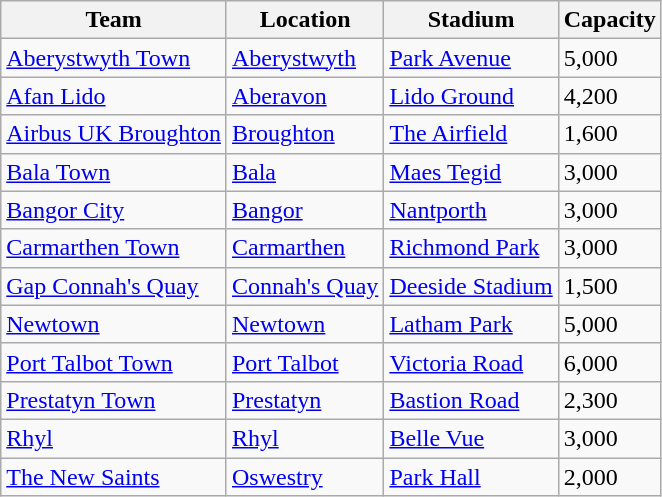<table class="wikitable sortable">
<tr>
<th>Team</th>
<th>Location</th>
<th>Stadium</th>
<th>Capacity</th>
</tr>
<tr>
<td><a href='#'>Aberystwyth Town</a></td>
<td><a href='#'>Aberystwyth</a></td>
<td><a href='#'>Park Avenue</a></td>
<td>5,000</td>
</tr>
<tr>
<td><a href='#'>Afan Lido</a></td>
<td><a href='#'>Aberavon</a></td>
<td><a href='#'>Lido Ground</a></td>
<td>4,200</td>
</tr>
<tr>
<td><a href='#'>Airbus UK Broughton</a></td>
<td><a href='#'>Broughton</a></td>
<td><a href='#'>The Airfield</a></td>
<td>1,600</td>
</tr>
<tr>
<td><a href='#'>Bala Town</a></td>
<td><a href='#'>Bala</a></td>
<td><a href='#'>Maes Tegid</a></td>
<td>3,000</td>
</tr>
<tr>
<td><a href='#'>Bangor City</a></td>
<td><a href='#'>Bangor</a></td>
<td><a href='#'>Nantporth</a></td>
<td>3,000</td>
</tr>
<tr>
<td><a href='#'>Carmarthen Town</a></td>
<td><a href='#'>Carmarthen</a></td>
<td><a href='#'>Richmond Park</a></td>
<td>3,000</td>
</tr>
<tr>
<td><a href='#'>Gap Connah's Quay</a></td>
<td><a href='#'>Connah's Quay</a></td>
<td><a href='#'>Deeside Stadium</a></td>
<td>1,500</td>
</tr>
<tr>
<td><a href='#'>Newtown</a></td>
<td><a href='#'>Newtown</a></td>
<td><a href='#'>Latham Park</a></td>
<td>5,000</td>
</tr>
<tr>
<td><a href='#'>Port Talbot Town</a></td>
<td><a href='#'>Port Talbot</a></td>
<td><a href='#'>Victoria Road</a></td>
<td>6,000</td>
</tr>
<tr>
<td><a href='#'>Prestatyn Town</a></td>
<td><a href='#'>Prestatyn</a></td>
<td><a href='#'>Bastion Road</a></td>
<td>2,300</td>
</tr>
<tr>
<td><a href='#'>Rhyl</a></td>
<td><a href='#'>Rhyl</a></td>
<td><a href='#'>Belle Vue</a></td>
<td>3,000</td>
</tr>
<tr>
<td><a href='#'>The New Saints</a></td>
<td><a href='#'>Oswestry</a></td>
<td><a href='#'>Park Hall</a></td>
<td>2,000</td>
</tr>
</table>
